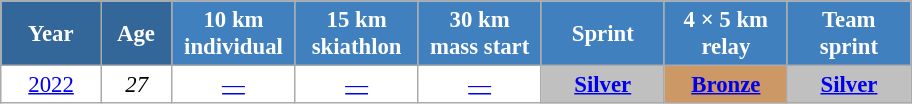<table class="wikitable" style="font-size:95%; text-align:center; border:grey solid 1px; border-collapse:collapse; background:#ffffff;">
<tr>
<th style="background-color:#369; color:white; width:60px;"> Year </th>
<th style="background-color:#369; color:white; width:40px;"> Age </th>
<th style="background-color:#4180be; color:white; width:75px;"> 10 km <br> individual </th>
<th style="background-color:#4180be; color:white; width:75px;"> 15 km <br> skiathlon </th>
<th style="background-color:#4180be; color:white; width:75px;"> 30 km <br> mass start </th>
<th style="background-color:#4180be; color:white; width:75px;"> Sprint </th>
<th style="background-color:#4180be; color:white; width:75px;"> 4 × 5 km <br> relay </th>
<th style="background-color:#4180be; color:white; width:75px;"> Team <br> sprint </th>
</tr>
<tr>
<td><a href='#'>2022</a></td>
<td><em>27</em></td>
<td><a href='#'>—</a></td>
<td><a href='#'>—</a></td>
<td><a href='#'>—</a></td>
<td style="background:silver;"><a href='#'><strong>Silver</strong></a></td>
<td style="background-color:#c96;"><a href='#'><strong>Bronze</strong></a></td>
<td style="background:silver;"><a href='#'><strong>Silver</strong></a></td>
</tr>
</table>
